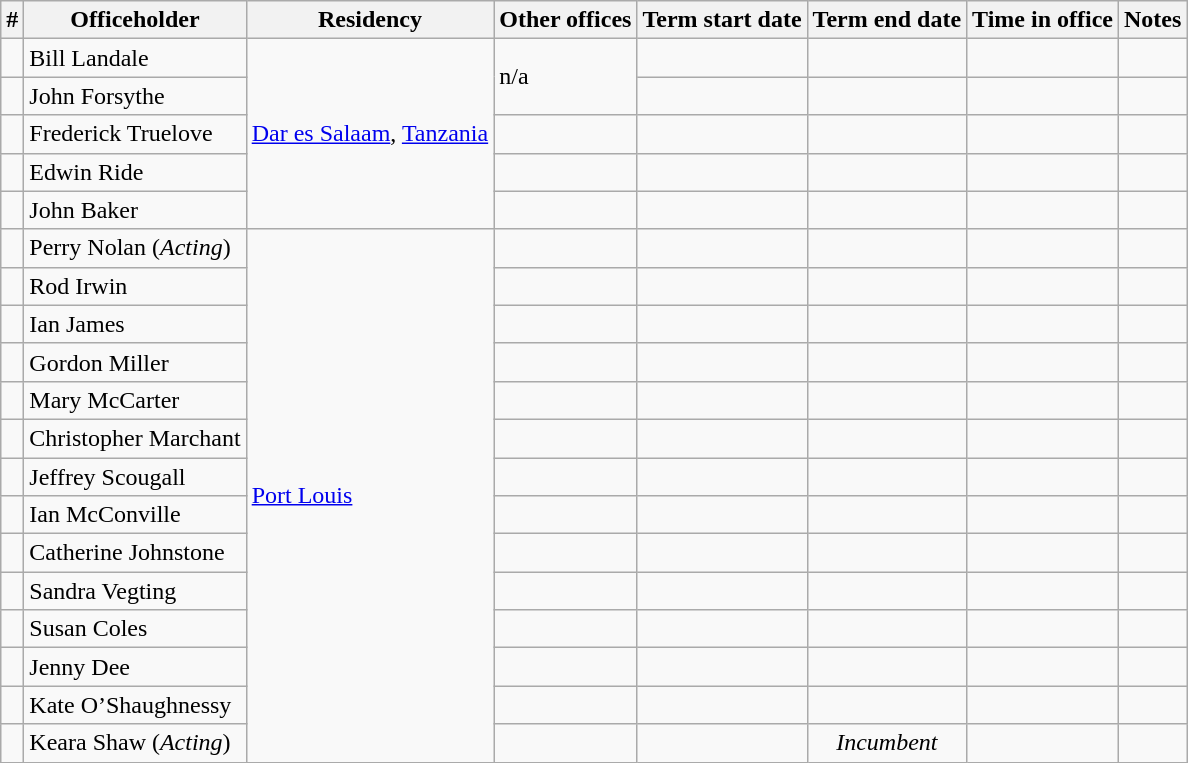<table class='wikitable sortable'>
<tr>
<th>#</th>
<th>Officeholder</th>
<th>Residency</th>
<th>Other offices</th>
<th>Term start date</th>
<th>Term end date</th>
<th>Time in office</th>
<th>Notes</th>
</tr>
<tr>
<td align=center></td>
<td>Bill Landale</td>
<td rowspan=5><a href='#'>Dar es Salaam</a>, <a href='#'>Tanzania</a></td>
<td rowspan=2>n/a</td>
<td align=center></td>
<td align=center></td>
<td align=right></td>
<td></td>
</tr>
<tr>
<td align=center></td>
<td>John Forsythe</td>
<td align=center></td>
<td align=center></td>
<td align=right></td>
<td></td>
</tr>
<tr>
<td align=center></td>
<td>Frederick Truelove</td>
<td></td>
<td align=center></td>
<td align=center></td>
<td align=right></td>
<td></td>
</tr>
<tr>
<td align=center></td>
<td>Edwin Ride</td>
<td></td>
<td align=center></td>
<td align=center></td>
<td align=right></td>
<td></td>
</tr>
<tr>
<td align=center></td>
<td>John Baker</td>
<td></td>
<td align=center></td>
<td align=center></td>
<td align=right></td>
<td></td>
</tr>
<tr>
<td align=center></td>
<td>Perry Nolan (<em>Acting</em>)</td>
<td rowspan=14><a href='#'>Port Louis</a></td>
<td></td>
<td align=center></td>
<td align=center></td>
<td align=right></td>
<td></td>
</tr>
<tr>
<td align=center></td>
<td>Rod Irwin</td>
<td></td>
<td align=center></td>
<td align=center></td>
<td align=right></td>
<td></td>
</tr>
<tr>
<td align=center></td>
<td>Ian James</td>
<td></td>
<td align=center></td>
<td align=center></td>
<td align=right><strong></strong></td>
<td></td>
</tr>
<tr>
<td align=center></td>
<td>Gordon Miller</td>
<td></td>
<td align=center></td>
<td align=center></td>
<td align=right></td>
<td></td>
</tr>
<tr>
<td align=center></td>
<td>Mary McCarter</td>
<td></td>
<td align=center></td>
<td align=center></td>
<td align=right></td>
<td></td>
</tr>
<tr>
<td align=center></td>
<td>Christopher Marchant</td>
<td></td>
<td align=center></td>
<td align=center></td>
<td align=right></td>
<td></td>
</tr>
<tr>
<td align=center></td>
<td>Jeffrey Scougall</td>
<td></td>
<td align=center></td>
<td align=center></td>
<td align=right></td>
<td></td>
</tr>
<tr>
<td align=center></td>
<td>Ian McConville</td>
<td></td>
<td align=center></td>
<td align=center></td>
<td align=right></td>
<td></td>
</tr>
<tr>
<td align=center></td>
<td>Catherine Johnstone</td>
<td></td>
<td align=center></td>
<td align=center></td>
<td align=right></td>
<td></td>
</tr>
<tr>
<td align=center></td>
<td>Sandra Vegting</td>
<td></td>
<td align=center></td>
<td align=center></td>
<td align=right></td>
<td></td>
</tr>
<tr>
<td align=center></td>
<td>Susan Coles</td>
<td></td>
<td align=center></td>
<td align=center></td>
<td align=right></td>
<td></td>
</tr>
<tr>
<td align=center></td>
<td>Jenny Dee</td>
<td></td>
<td align=center></td>
<td align=center></td>
<td align=right></td>
<td></td>
</tr>
<tr>
<td align=center></td>
<td>Kate O’Shaughnessy</td>
<td></td>
<td align=center></td>
<td align=center></td>
<td align=right></td>
<td></td>
</tr>
<tr>
<td align=center></td>
<td>Keara Shaw (<em>Acting</em>)</td>
<td></td>
<td align=center></td>
<td align=center><em>Incumbent</em></td>
<td align=right></td>
<td></td>
</tr>
</table>
